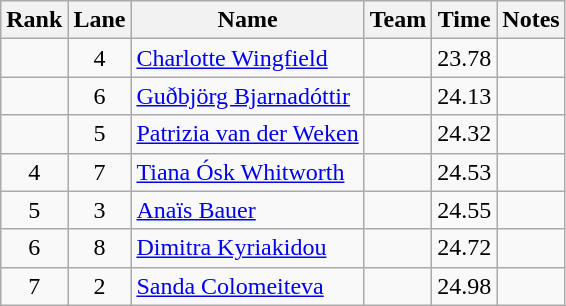<table class="wikitable sortable" style="text-align:center">
<tr>
<th>Rank</th>
<th>Lane</th>
<th>Name</th>
<th>Team</th>
<th>Time</th>
<th>Notes</th>
</tr>
<tr>
<td></td>
<td>4</td>
<td align="left"><a href='#'>Charlotte Wingfield</a></td>
<td align=left></td>
<td>23.78</td>
<td></td>
</tr>
<tr>
<td></td>
<td>6</td>
<td align="left"><a href='#'>Guðbjörg Bjarnadóttir</a></td>
<td align=left></td>
<td>24.13</td>
<td></td>
</tr>
<tr>
<td></td>
<td>5</td>
<td align="left"><a href='#'>Patrizia van der Weken</a></td>
<td align=left></td>
<td>24.32</td>
<td></td>
</tr>
<tr>
<td>4</td>
<td>7</td>
<td align="left"><a href='#'>Tiana Ósk Whitworth</a></td>
<td align=left></td>
<td>24.53</td>
<td></td>
</tr>
<tr>
<td>5</td>
<td>3</td>
<td align="left"><a href='#'>Anaïs Bauer</a></td>
<td align=left></td>
<td>24.55</td>
<td></td>
</tr>
<tr>
<td>6</td>
<td>8</td>
<td align="left"><a href='#'>Dimitra Kyriakidou</a></td>
<td align=left></td>
<td>24.72</td>
<td></td>
</tr>
<tr>
<td>7</td>
<td>2</td>
<td align="left"><a href='#'>Sanda Colomeiteva</a></td>
<td align=left></td>
<td>24.98</td>
<td></td>
</tr>
</table>
